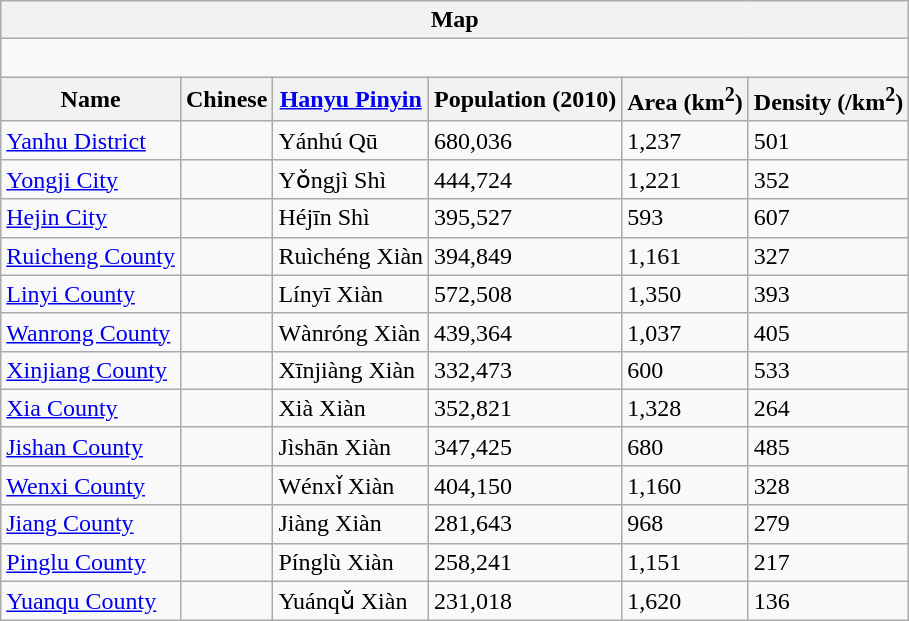<table class="wikitable">
<tr>
<th colspan="7" align="center">Map</th>
</tr>
<tr>
<td colspan="7" align="center"><div><br> 














</div></td>
</tr>
<tr>
<th>Name</th>
<th>Chinese</th>
<th><a href='#'>Hanyu Pinyin</a></th>
<th>Population (2010)</th>
<th>Area (km<sup>2</sup>)</th>
<th>Density (/km<sup>2</sup>)</th>
</tr>
<tr --------->
<td><a href='#'>Yanhu District</a></td>
<td></td>
<td>Yánhú Qū</td>
<td>680,036</td>
<td>1,237</td>
<td>501</td>
</tr>
<tr --------->
<td><a href='#'>Yongji City</a></td>
<td></td>
<td>Yǒngjì Shì</td>
<td>444,724</td>
<td>1,221</td>
<td>352</td>
</tr>
<tr --------->
<td><a href='#'>Hejin City</a></td>
<td></td>
<td>Héjīn Shì</td>
<td>395,527</td>
<td>593</td>
<td>607</td>
</tr>
<tr --------->
<td><a href='#'>Ruicheng County</a></td>
<td></td>
<td>Ruìchéng Xiàn</td>
<td>394,849</td>
<td>1,161</td>
<td>327</td>
</tr>
<tr --------->
<td><a href='#'>Linyi County</a></td>
<td></td>
<td>Línyī Xiàn</td>
<td>572,508</td>
<td>1,350</td>
<td>393</td>
</tr>
<tr --------->
<td><a href='#'>Wanrong County</a></td>
<td></td>
<td>Wànróng Xiàn</td>
<td>439,364</td>
<td>1,037</td>
<td>405</td>
</tr>
<tr --------->
<td><a href='#'>Xinjiang County</a></td>
<td></td>
<td>Xīnjiàng Xiàn</td>
<td>332,473</td>
<td>600</td>
<td>533</td>
</tr>
<tr --------->
<td><a href='#'>Xia County</a></td>
<td></td>
<td>Xià Xiàn</td>
<td>352,821</td>
<td>1,328</td>
<td>264</td>
</tr>
<tr --------->
<td><a href='#'>Jishan County</a></td>
<td></td>
<td>Jìshān Xiàn</td>
<td>347,425</td>
<td>680</td>
<td>485</td>
</tr>
<tr --------->
<td><a href='#'>Wenxi County</a></td>
<td></td>
<td>Wénxǐ Xiàn</td>
<td>404,150</td>
<td>1,160</td>
<td>328</td>
</tr>
<tr --------->
<td><a href='#'>Jiang County</a></td>
<td></td>
<td>Jiàng Xiàn</td>
<td>281,643</td>
<td>968</td>
<td>279</td>
</tr>
<tr --------->
<td><a href='#'>Pinglu County</a></td>
<td></td>
<td>Pínglù Xiàn</td>
<td>258,241</td>
<td>1,151</td>
<td>217</td>
</tr>
<tr --------->
<td><a href='#'>Yuanqu County</a></td>
<td></td>
<td>Yuánqǔ Xiàn</td>
<td>231,018</td>
<td>1,620</td>
<td>136</td>
</tr>
</table>
